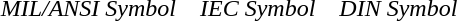<table align=center style="text-align:center">
<tr>
<td></td>
<td></td>
<td></td>
</tr>
<tr>
<td><em>MIL/ANSI Symbol</em>   </td>
<td><em>IEC Symbol</em>   </td>
<td><em>DIN Symbol</em></td>
</tr>
</table>
